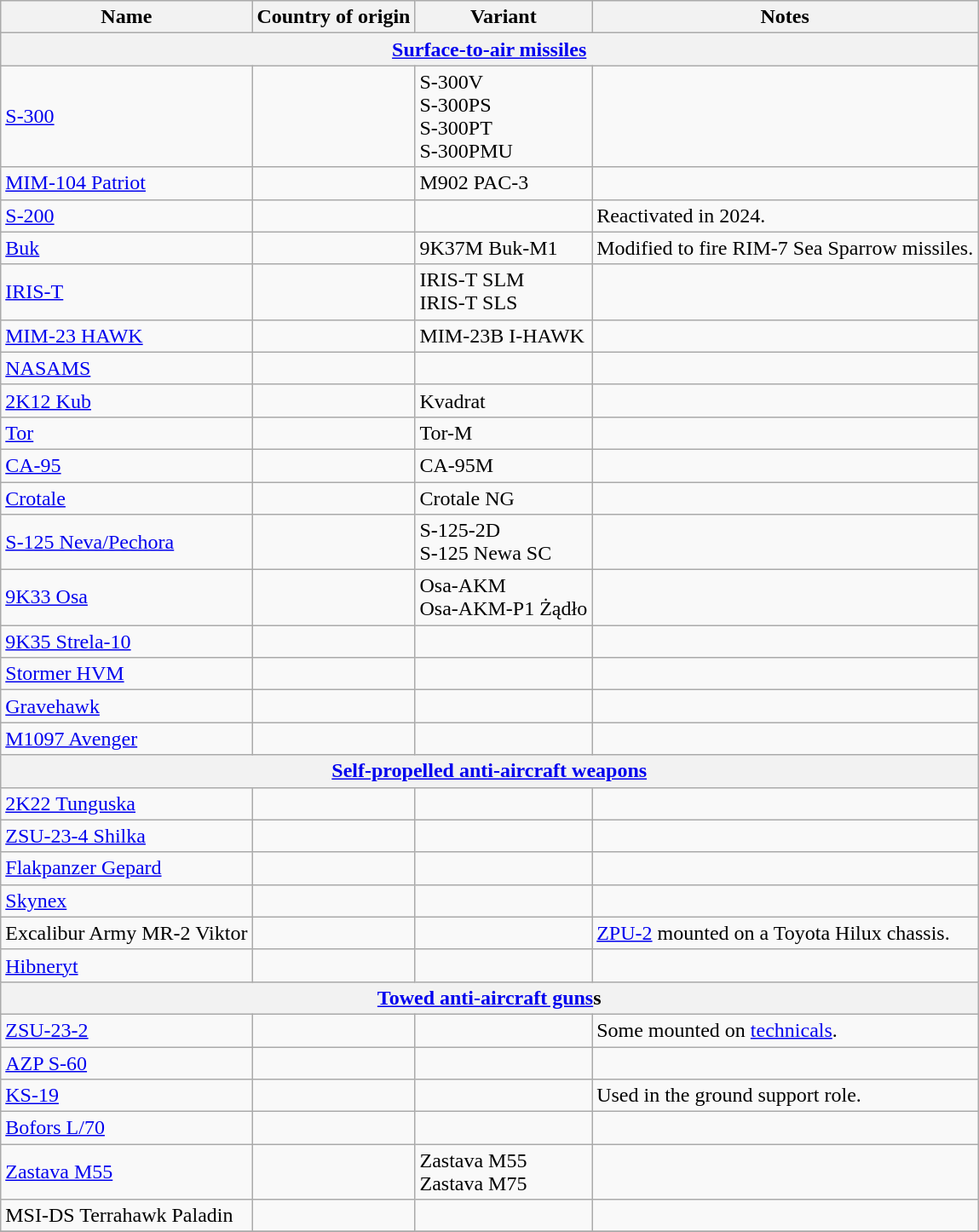<table class="wikitable sortable">
<tr>
<th>Name</th>
<th>Country of origin</th>
<th>Variant</th>
<th>Notes</th>
</tr>
<tr>
<th Colspan="4"><a href='#'>Surface-to-air missiles</a></th>
</tr>
<tr>
<td><a href='#'>S-300</a></td>
<td></td>
<td>S-300V<br>S-300PS<br>S-300PT<br>S-300PMU</td>
<td></td>
</tr>
<tr>
<td><a href='#'>MIM-104 Patriot</a></td>
<td></td>
<td>M902 PAC-3</td>
<td></td>
</tr>
<tr>
<td><a href='#'>S-200</a></td>
<td></td>
<td></td>
<td>Reactivated in 2024.</td>
</tr>
<tr>
<td><a href='#'>Buk</a></td>
<td></td>
<td>9K37M Buk-M1</td>
<td>Modified to fire RIM-7 Sea Sparrow missiles.</td>
</tr>
<tr>
<td><a href='#'>IRIS-T</a></td>
<td></td>
<td>IRIS-T SLM<br>IRIS-T SLS</td>
<td></td>
</tr>
<tr>
<td><a href='#'>MIM-23 HAWK</a></td>
<td></td>
<td>MIM-23B I-HAWK</td>
<td></td>
</tr>
<tr>
<td><a href='#'>NASAMS</a></td>
<td></td>
<td></td>
<td></td>
</tr>
<tr>
<td><a href='#'>2K12 Kub</a></td>
<td></td>
<td>Kvadrat</td>
<td></td>
</tr>
<tr>
<td><a href='#'>Tor</a></td>
<td></td>
<td>Tor-M</td>
<td></td>
</tr>
<tr>
<td><a href='#'>CA-95</a></td>
<td></td>
<td>CA-95M</td>
<td></td>
</tr>
<tr>
<td><a href='#'>Crotale</a></td>
<td></td>
<td>Crotale NG</td>
<td></td>
</tr>
<tr>
<td><a href='#'>S-125 Neva/Pechora</a></td>
<td><br><br></td>
<td>S-125-2D<br>S-125 Newa SC</td>
<td></td>
</tr>
<tr>
<td><a href='#'>9K33 Osa</a></td>
<td><br></td>
<td>Osa-AKM<br>Osa-AKM-P1 Żądło</td>
<td></td>
</tr>
<tr>
<td><a href='#'>9K35 Strela-10</a></td>
<td></td>
<td></td>
<td></td>
</tr>
<tr>
<td><a href='#'>Stormer HVM</a></td>
<td></td>
<td></td>
<td></td>
</tr>
<tr>
<td><a href='#'>Gravehawk</a></td>
<td></td>
<td></td>
<td></td>
</tr>
<tr>
<td><a href='#'>M1097 Avenger</a></td>
<td></td>
<td></td>
<td></td>
</tr>
<tr>
<th colspan="4"><a href='#'>Self-propelled anti-aircraft weapons</a></th>
</tr>
<tr>
<td><a href='#'>2K22 Tunguska</a></td>
<td></td>
<td></td>
<td></td>
</tr>
<tr>
<td><a href='#'>ZSU-23-4 Shilka</a></td>
<td></td>
<td></td>
<td></td>
</tr>
<tr>
<td><a href='#'>Flakpanzer Gepard</a></td>
<td></td>
<td></td>
<td></td>
</tr>
<tr>
<td><a href='#'>Skynex</a></td>
<td></td>
<td></td>
<td></td>
</tr>
<tr>
<td>Excalibur Army MR-2 Viktor</td>
<td></td>
<td></td>
<td><a href='#'>ZPU-2</a> mounted on a Toyota Hilux chassis.</td>
</tr>
<tr>
<td><a href='#'>Hibneryt</a></td>
<td></td>
<td></td>
<td></td>
</tr>
<tr>
<th colspan="4"><a href='#'>Towed anti-aircraft guns</a>s</th>
</tr>
<tr>
<td><a href='#'>ZSU-23-2</a></td>
<td></td>
<td></td>
<td>Some mounted on <a href='#'>technicals</a>.</td>
</tr>
<tr>
<td><a href='#'>AZP S-60</a></td>
<td></td>
<td></td>
<td></td>
</tr>
<tr>
<td><a href='#'>KS-19</a></td>
<td></td>
<td></td>
<td>Used in the ground support role.</td>
</tr>
<tr>
<td><a href='#'>Bofors L/70</a></td>
<td></td>
<td></td>
<td></td>
</tr>
<tr>
<td><a href='#'>Zastava M55</a></td>
<td></td>
<td>Zastava M55<br>Zastava M75</td>
<td></td>
</tr>
<tr>
<td>MSI-DS Terrahawk Paladin</td>
<td></td>
<td></td>
<td></td>
</tr>
<tr>
</tr>
</table>
